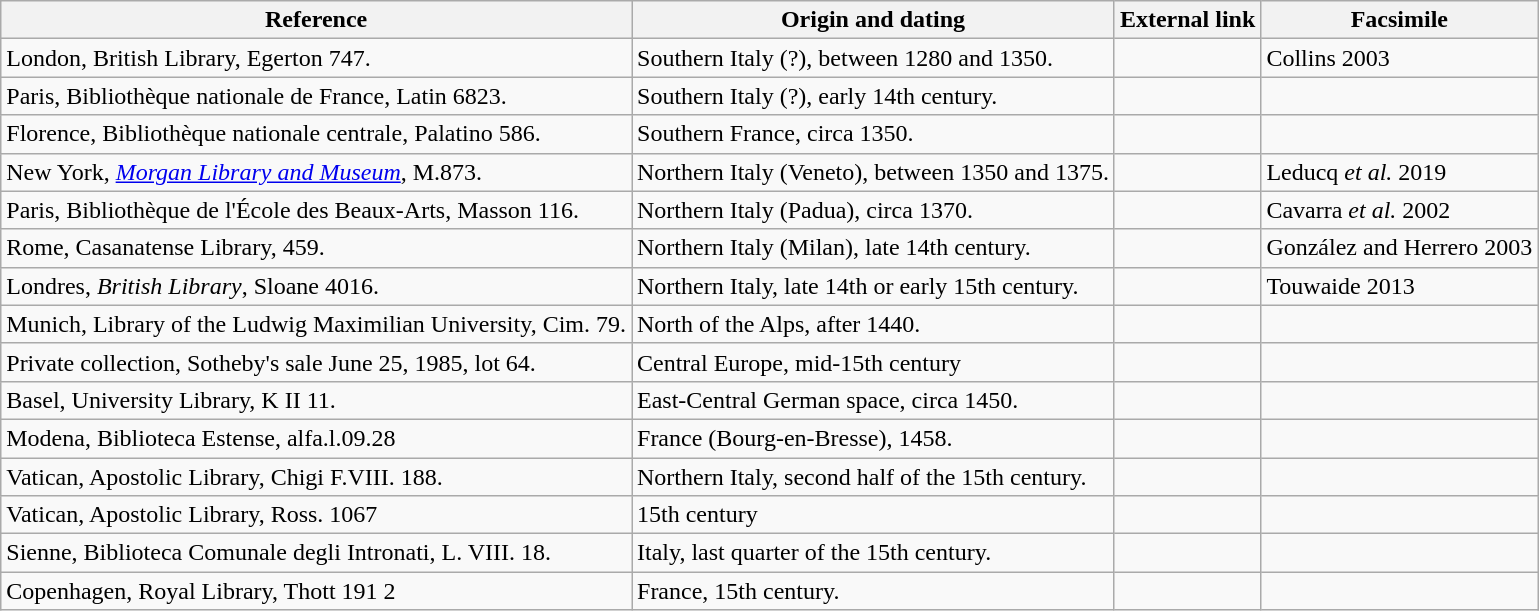<table class="wikitable">
<tr>
<th>Reference</th>
<th>Origin and dating</th>
<th>External link</th>
<th>Facsimile</th>
</tr>
<tr>
<td>London, British Library, Egerton 747.</td>
<td>Southern Italy (?), between 1280 and 1350.</td>
<td></td>
<td>Collins 2003</td>
</tr>
<tr>
<td>Paris, Bibliothèque nationale de France, Latin 6823.</td>
<td>Southern Italy (?), early 14th century.</td>
<td></td>
<td></td>
</tr>
<tr>
<td>Florence, Bibliothèque nationale centrale, Palatino 586.</td>
<td>Southern France, circa 1350.</td>
<td></td>
<td></td>
</tr>
<tr>
<td>New York, <em><a href='#'>Morgan Library and Museum</a></em>, M.873.</td>
<td>Northern Italy (Veneto), between 1350 and 1375.</td>
<td></td>
<td>Leducq <em><abbr>et al.</abbr></em> 2019</td>
</tr>
<tr>
<td>Paris, Bibliothèque de l'École des Beaux-Arts, Masson 116.</td>
<td>Northern Italy (Padua), circa 1370.</td>
<td></td>
<td>Cavarra <em><abbr>et al.</abbr></em> 2002</td>
</tr>
<tr>
<td>Rome, Casanatense Library, 459.</td>
<td>Northern Italy (Milan), late 14th century.</td>
<td></td>
<td>González and Herrero 2003</td>
</tr>
<tr>
<td>Londres, <em>British Library</em>, Sloane 4016.</td>
<td>Northern Italy, late 14th or early 15th century.</td>
<td></td>
<td>Touwaide 2013</td>
</tr>
<tr>
<td>Munich, Library of the Ludwig Maximilian University, Cim. 79.</td>
<td>North of the Alps, after 1440.</td>
<td></td>
<td></td>
</tr>
<tr>
<td>Private collection, Sotheby's sale June 25, 1985, lot 64.</td>
<td>Central Europe, mid-15th century</td>
<td></td>
<td></td>
</tr>
<tr>
<td>Basel, University Library, K II 11.</td>
<td>East-Central German space, circa 1450.</td>
<td></td>
<td></td>
</tr>
<tr>
<td>Modena, Biblioteca Estense, alfa.l.09.28</td>
<td>France (Bourg-en-Bresse), 1458.</td>
<td></td>
<td></td>
</tr>
<tr>
<td>Vatican, Apostolic Library, Chigi F.VIII. 188.</td>
<td>Northern Italy, second half of the 15th century.</td>
<td></td>
<td></td>
</tr>
<tr>
<td>Vatican, Apostolic Library, Ross. 1067</td>
<td>15th century</td>
<td></td>
<td></td>
</tr>
<tr>
<td>Sienne, Biblioteca Comunale degli Intronati, L. VIII. 18.</td>
<td>Italy, last quarter of the 15th century.</td>
<td></td>
<td></td>
</tr>
<tr>
<td>Copenhagen, Royal Library, Thott 191 2</td>
<td>France, 15th century.</td>
<td></td>
<td></td>
</tr>
</table>
